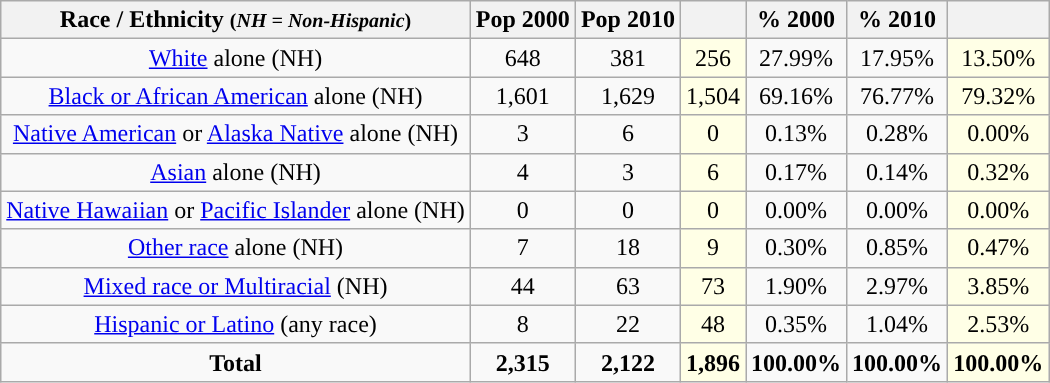<table class="wikitable" style="text-align:center;">
<tr>
<th>Race / Ethnicity <small>(<em>NH = Non-Hispanic</em>)</small></th>
<th>Pop 2000</th>
<th>Pop 2010</th>
<th></th>
<th>% 2000</th>
<th>% 2010</th>
<th></th>
</tr>
<tr>
<td><a href='#'>White</a> alone (NH)</td>
<td>648</td>
<td>381</td>
<td style='background: #ffffe6;'>256</td>
<td>27.99%</td>
<td>17.95%</td>
<td style='background: #ffffe6;'>13.50%</td>
</tr>
<tr>
<td><a href='#'>Black or African American</a> alone (NH)</td>
<td>1,601</td>
<td>1,629</td>
<td style='background: #ffffe6;'>1,504</td>
<td>69.16%</td>
<td>76.77%</td>
<td style='background: #ffffe6;'>79.32%</td>
</tr>
<tr>
<td><a href='#'>Native American</a> or <a href='#'>Alaska Native</a> alone (NH)</td>
<td>3</td>
<td>6</td>
<td style='background: #ffffe6;'>0</td>
<td>0.13%</td>
<td>0.28%</td>
<td style='background: #ffffe6;'>0.00%</td>
</tr>
<tr>
<td><a href='#'>Asian</a> alone (NH)</td>
<td>4</td>
<td>3</td>
<td style='background: #ffffe6;'>6</td>
<td>0.17%</td>
<td>0.14%</td>
<td style='background: #ffffe6;'>0.32%</td>
</tr>
<tr>
<td><a href='#'>Native Hawaiian</a> or <a href='#'>Pacific Islander</a> alone (NH)</td>
<td>0</td>
<td>0</td>
<td style='background: #ffffe6;'>0</td>
<td>0.00%</td>
<td>0.00%</td>
<td style='background: #ffffe6;'>0.00%</td>
</tr>
<tr>
<td><a href='#'>Other race</a> alone (NH)</td>
<td>7</td>
<td>18</td>
<td style='background: #ffffe6;'>9</td>
<td>0.30%</td>
<td>0.85%</td>
<td style='background: #ffffe6;'>0.47%</td>
</tr>
<tr>
<td><a href='#'>Mixed race or Multiracial</a> (NH)</td>
<td>44</td>
<td>63</td>
<td style='background: #ffffe6;'>73</td>
<td>1.90%</td>
<td>2.97%</td>
<td style='background: #ffffe6;'>3.85%</td>
</tr>
<tr>
<td><a href='#'>Hispanic or Latino</a> (any race)</td>
<td>8</td>
<td>22</td>
<td style='background: #ffffe6;'>48</td>
<td>0.35%</td>
<td>1.04%</td>
<td style='background: #ffffe6;'>2.53%</td>
</tr>
<tr>
<td><strong>Total</strong></td>
<td><strong>2,315</strong></td>
<td><strong>2,122</strong></td>
<td style='background: #ffffe6;'><strong>1,896</strong></td>
<td><strong>100.00%</strong></td>
<td><strong>100.00%</strong></td>
<td style='background: #ffffe6;'><strong>100.00%</strong></td>
</tr>
</table>
